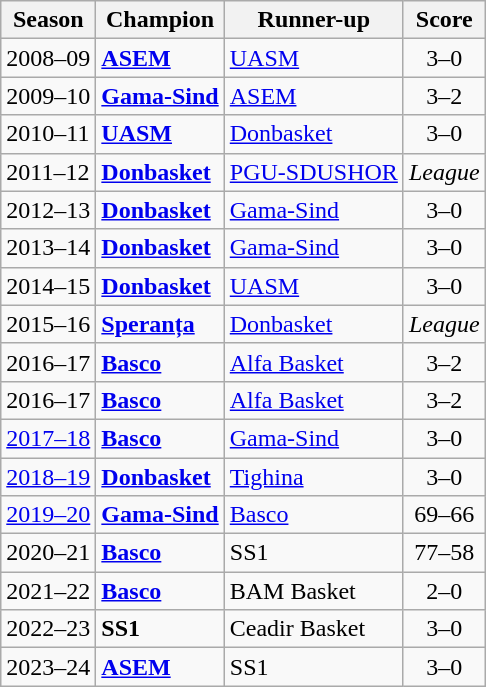<table class="wikitable">
<tr>
<th>Season</th>
<th>Champion</th>
<th>Runner-up</th>
<th>Score</th>
</tr>
<tr>
<td>2008–09</td>
<td><strong><a href='#'>ASEM</a></strong></td>
<td><a href='#'>UASM</a></td>
<td align=center>3–0</td>
</tr>
<tr>
<td>2009–10</td>
<td><strong><a href='#'>Gama-Sind</a></strong></td>
<td><a href='#'>ASEM</a></td>
<td align=center>3–2</td>
</tr>
<tr>
<td>2010–11</td>
<td><strong><a href='#'>UASM</a></strong></td>
<td><a href='#'>Donbasket</a></td>
<td align=center>3–0</td>
</tr>
<tr>
<td>2011–12</td>
<td><strong><a href='#'>Donbasket</a></strong></td>
<td><a href='#'>PGU-SDUSHOR</a></td>
<td align=center><em>League</em></td>
</tr>
<tr>
<td>2012–13</td>
<td><strong><a href='#'>Donbasket</a></strong></td>
<td><a href='#'>Gama-Sind</a></td>
<td align=center>3–0</td>
</tr>
<tr>
<td>2013–14</td>
<td><strong><a href='#'>Donbasket</a></strong></td>
<td><a href='#'>Gama-Sind</a></td>
<td align=center>3–0</td>
</tr>
<tr>
<td>2014–15</td>
<td><strong><a href='#'>Donbasket</a></strong></td>
<td><a href='#'>UASM</a></td>
<td align=center>3–0</td>
</tr>
<tr>
<td>2015–16</td>
<td><strong><a href='#'>Speranța</a></strong></td>
<td><a href='#'>Donbasket</a></td>
<td align=center><em>League</em></td>
</tr>
<tr>
<td>2016–17</td>
<td><strong><a href='#'>Basco</a></strong></td>
<td><a href='#'>Alfa Basket</a></td>
<td align=center>3–2</td>
</tr>
<tr>
<td>2016–17</td>
<td><strong><a href='#'>Basco</a></strong></td>
<td><a href='#'>Alfa Basket</a></td>
<td align=center>3–2</td>
</tr>
<tr>
<td><a href='#'>2017–18</a></td>
<td><strong><a href='#'>Basco</a></strong></td>
<td><a href='#'>Gama-Sind</a></td>
<td align=center>3–0</td>
</tr>
<tr>
<td><a href='#'>2018–19</a></td>
<td><strong><a href='#'>Donbasket</a></strong></td>
<td><a href='#'>Tighina</a></td>
<td align=center>3–0</td>
</tr>
<tr>
<td><a href='#'>2019–20</a></td>
<td><strong><a href='#'>Gama-Sind</a></strong></td>
<td><a href='#'>Basco</a></td>
<td align=center>69–66</td>
</tr>
<tr>
<td>2020–21</td>
<td><strong><a href='#'>Basco</a></strong></td>
<td>SS1</td>
<td align=center>77–58</td>
</tr>
<tr>
<td>2021–22</td>
<td><strong><a href='#'>Basco</a></strong></td>
<td>BAM Basket</td>
<td align=center>2–0</td>
</tr>
<tr>
<td>2022–23</td>
<td><strong>SS1</strong></td>
<td>Ceadir Basket</td>
<td align=center>3–0</td>
</tr>
<tr>
<td>2023–24</td>
<td><strong><a href='#'>ASEM</a></strong></td>
<td>SS1</td>
<td align=center>3–0</td>
</tr>
</table>
